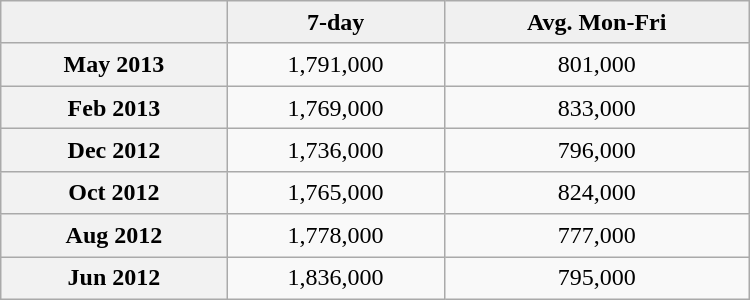<table class="wikitable sortable" style="text-align:center; width:500px; height:200px;">
<tr>
<td style="text-align:center; background:#f0f0f0;"></td>
<td style="text-align:center; background:#f0f0f0;"><strong>7-day</strong></td>
<td style="text-align:center; background:#f0f0f0;"><strong>Avg. Mon-Fri</strong></td>
</tr>
<tr>
<th scope="row">May 2013</th>
<td>1,791,000</td>
<td>801,000</td>
</tr>
<tr>
<th scope="row">Feb 2013</th>
<td>1,769,000</td>
<td>833,000</td>
</tr>
<tr>
<th scope="row">Dec 2012</th>
<td>1,736,000</td>
<td>796,000</td>
</tr>
<tr>
<th scope="row">Oct 2012</th>
<td>1,765,000</td>
<td>824,000</td>
</tr>
<tr>
<th scope="row">Aug 2012</th>
<td>1,778,000</td>
<td>777,000</td>
</tr>
<tr>
<th scope="row">Jun 2012</th>
<td>1,836,000</td>
<td>795,000</td>
</tr>
</table>
